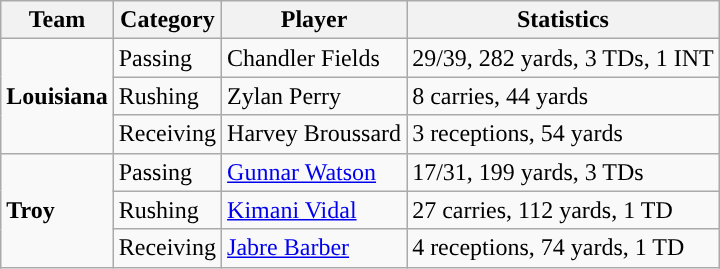<table class="wikitable" style="float: left;">
<tr>
<th>Team</th>
<th>Category</th>
<th>Player</th>
<th>Statistics</th>
</tr>
<tr>
<td rowspan=3><strong>Louisiana</strong></td>
<td>Passing</td>
<td>Chandler Fields</td>
<td>29/39, 282 yards, 3 TDs, 1 INT</td>
</tr>
<tr>
<td>Rushing</td>
<td>Zylan Perry</td>
<td>8 carries, 44 yards</td>
</tr>
<tr>
<td>Receiving</td>
<td>Harvey Broussard</td>
<td>3 receptions, 54 yards</td>
</tr>
<tr>
<td rowspan=3><strong>Troy</strong></td>
<td>Passing</td>
<td><a href='#'>Gunnar Watson</a></td>
<td>17/31, 199 yards, 3 TDs</td>
</tr>
<tr>
<td>Rushing</td>
<td><a href='#'>Kimani Vidal</a></td>
<td>27 carries, 112 yards, 1 TD</td>
</tr>
<tr>
<td>Receiving</td>
<td><a href='#'>Jabre Barber</a></td>
<td>4 receptions, 74 yards, 1 TD</td>
</tr>
</table>
